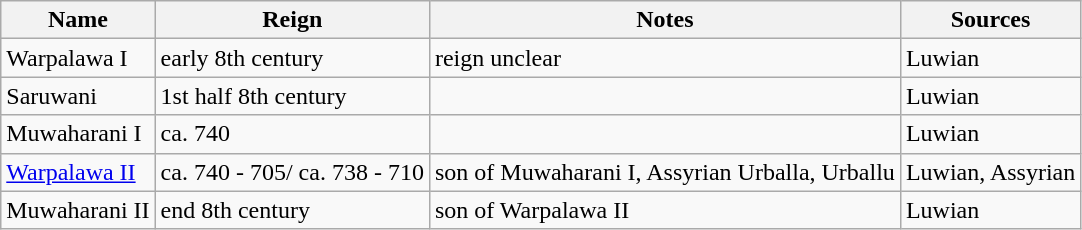<table class="wikitable">
<tr>
<th>Name</th>
<th>Reign</th>
<th>Notes</th>
<th>Sources</th>
</tr>
<tr>
<td>Warpalawa I</td>
<td>early 8th century</td>
<td>reign unclear</td>
<td>Luwian</td>
</tr>
<tr>
<td>Saruwani</td>
<td>1st half 8th century</td>
<td></td>
<td>Luwian</td>
</tr>
<tr>
<td>Muwaharani I</td>
<td>ca. 740</td>
<td></td>
<td>Luwian</td>
</tr>
<tr>
<td><a href='#'>Warpalawa II</a></td>
<td>ca. 740 - 705/ ca. 738 - 710</td>
<td>son of Muwaharani I, Assyrian Urballa, Urballu</td>
<td>Luwian, Assyrian</td>
</tr>
<tr>
<td>Muwaharani II</td>
<td>end 8th century</td>
<td>son of Warpalawa II</td>
<td>Luwian</td>
</tr>
</table>
